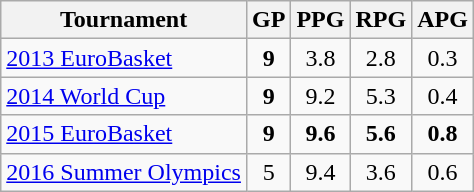<table class="wikitable">
<tr>
<th>Tournament</th>
<th>GP</th>
<th>PPG</th>
<th>RPG</th>
<th>APG</th>
</tr>
<tr>
<td><a href='#'>2013 EuroBasket</a></td>
<td align="center"><strong>9</strong></td>
<td align="center">3.8</td>
<td align="center">2.8</td>
<td align="center">0.3</td>
</tr>
<tr>
<td><a href='#'>2014 World Cup</a></td>
<td align="center"><strong>9</strong></td>
<td align="center">9.2</td>
<td align="center">5.3</td>
<td align="center">0.4</td>
</tr>
<tr>
<td><a href='#'>2015 EuroBasket</a></td>
<td align="center"><strong>9</strong></td>
<td align="center"><strong>9.6</strong></td>
<td align="center"><strong>5.6</strong></td>
<td align="center"><strong>0.8</strong></td>
</tr>
<tr>
<td><a href='#'>2016 Summer Olympics</a></td>
<td align="center">5</td>
<td align="center">9.4</td>
<td align="center">3.6</td>
<td align="center">0.6</td>
</tr>
</table>
